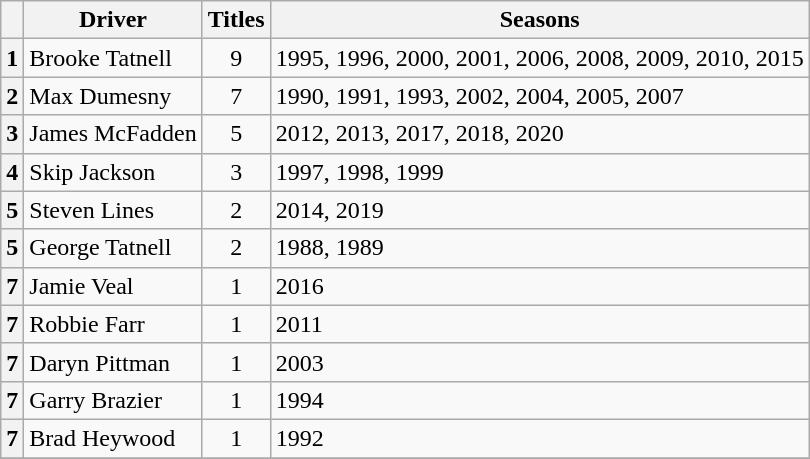<table class="wikitable">
<tr>
<th></th>
<th>Driver</th>
<th>Titles</th>
<th>Seasons</th>
</tr>
<tr>
<th>1</th>
<td> Brooke Tatnell</td>
<td align=center>9</td>
<td>1995, 1996, 2000, 2001, 2006, 2008, 2009, 2010, 2015</td>
</tr>
<tr>
<th>2</th>
<td> Max Dumesny</td>
<td align=center>7</td>
<td>1990, 1991, 1993, 2002, 2004, 2005, 2007</td>
</tr>
<tr>
<th>3</th>
<td> James McFadden</td>
<td align=center>5</td>
<td>2012, 2013, 2017, 2018, 2020</td>
</tr>
<tr>
<th>4</th>
<td> Skip Jackson</td>
<td align=center>3</td>
<td>1997, 1998, 1999</td>
</tr>
<tr>
<th>5</th>
<td> Steven Lines</td>
<td align=center>2</td>
<td>2014, 2019</td>
</tr>
<tr>
<th>5</th>
<td> George Tatnell</td>
<td align=center>2</td>
<td>1988, 1989</td>
</tr>
<tr>
<th>7</th>
<td> Jamie Veal</td>
<td align=center>1</td>
<td>2016</td>
</tr>
<tr>
<th>7</th>
<td> Robbie Farr</td>
<td align=center>1</td>
<td>2011</td>
</tr>
<tr>
<th>7</th>
<td> Daryn Pittman</td>
<td align=center>1</td>
<td>2003</td>
</tr>
<tr>
<th>7</th>
<td> Garry Brazier</td>
<td align=center>1</td>
<td>1994</td>
</tr>
<tr>
<th>7</th>
<td> Brad Heywood</td>
<td align=center>1</td>
<td>1992</td>
</tr>
<tr>
</tr>
</table>
